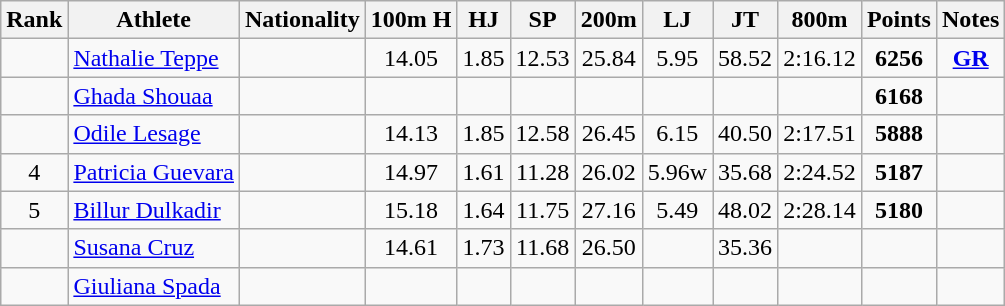<table class="wikitable sortable" style=" text-align:center;">
<tr>
<th>Rank</th>
<th>Athlete</th>
<th>Nationality</th>
<th>100m H</th>
<th>HJ</th>
<th>SP</th>
<th>200m</th>
<th>LJ</th>
<th>JT</th>
<th>800m</th>
<th>Points</th>
<th>Notes</th>
</tr>
<tr>
<td></td>
<td align=left><a href='#'>Nathalie Teppe</a></td>
<td align=left></td>
<td>14.05</td>
<td>1.85</td>
<td>12.53</td>
<td>25.84</td>
<td>5.95</td>
<td>58.52</td>
<td>2:16.12</td>
<td><strong>6256</strong></td>
<td><strong><a href='#'>GR</a></strong></td>
</tr>
<tr>
<td></td>
<td align=left><a href='#'>Ghada Shouaa</a></td>
<td align=left></td>
<td></td>
<td></td>
<td></td>
<td></td>
<td></td>
<td></td>
<td></td>
<td><strong>6168</strong></td>
<td></td>
</tr>
<tr>
<td></td>
<td align=left><a href='#'>Odile Lesage</a></td>
<td align=left></td>
<td>14.13</td>
<td>1.85</td>
<td>12.58</td>
<td>26.45</td>
<td>6.15</td>
<td>40.50</td>
<td>2:17.51</td>
<td><strong>5888</strong></td>
<td></td>
</tr>
<tr>
<td>4</td>
<td align=left><a href='#'>Patricia Guevara</a></td>
<td align=left></td>
<td>14.97</td>
<td>1.61</td>
<td>11.28</td>
<td>26.02</td>
<td>5.96w</td>
<td>35.68</td>
<td>2:24.52</td>
<td><strong>5187</strong></td>
<td></td>
</tr>
<tr>
<td>5</td>
<td align=left><a href='#'>Billur Dulkadir</a></td>
<td align=left></td>
<td>15.18</td>
<td>1.64</td>
<td>11.75</td>
<td>27.16</td>
<td>5.49</td>
<td>48.02</td>
<td>2:28.14</td>
<td><strong>5180</strong></td>
<td></td>
</tr>
<tr>
<td></td>
<td align=left><a href='#'>Susana Cruz</a></td>
<td align=left></td>
<td>14.61</td>
<td>1.73</td>
<td>11.68</td>
<td>26.50</td>
<td></td>
<td>35.36</td>
<td></td>
<td><strong></strong></td>
<td></td>
</tr>
<tr>
<td></td>
<td align=left><a href='#'>Giuliana Spada</a></td>
<td align=left></td>
<td></td>
<td></td>
<td></td>
<td></td>
<td></td>
<td></td>
<td></td>
<td><strong></strong></td>
<td></td>
</tr>
</table>
